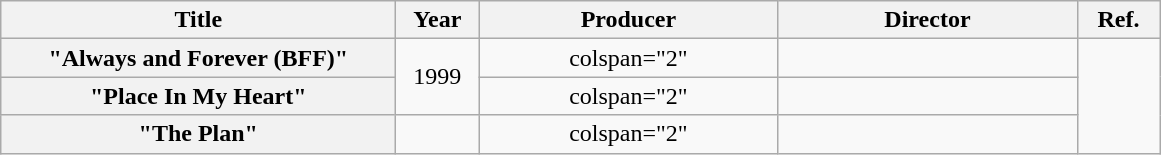<table class="wikitable plainrowheaders" style="text-align:center;">
<tr>
<th scope="col" style="width:16em;">Title</th>
<th scope="col" style="width:3em;">Year</th>
<th scope="col" style="width:12em;">Producer</th>
<th scope="col" style="width:12em;">Director</th>
<th scope="col" style="width:3em;">Ref.</th>
</tr>
<tr>
<th scope="row">"Always and Forever (BFF)"</th>
<td rowspan="2">1999</td>
<td>colspan="2" </td>
<td></td>
</tr>
<tr>
<th scope="row">"Place In My Heart"</th>
<td>colspan="2" </td>
<td></td>
</tr>
<tr>
<th scope="row">"The Plan"</th>
<td></td>
<td>colspan="2" </td>
<td></td>
</tr>
</table>
